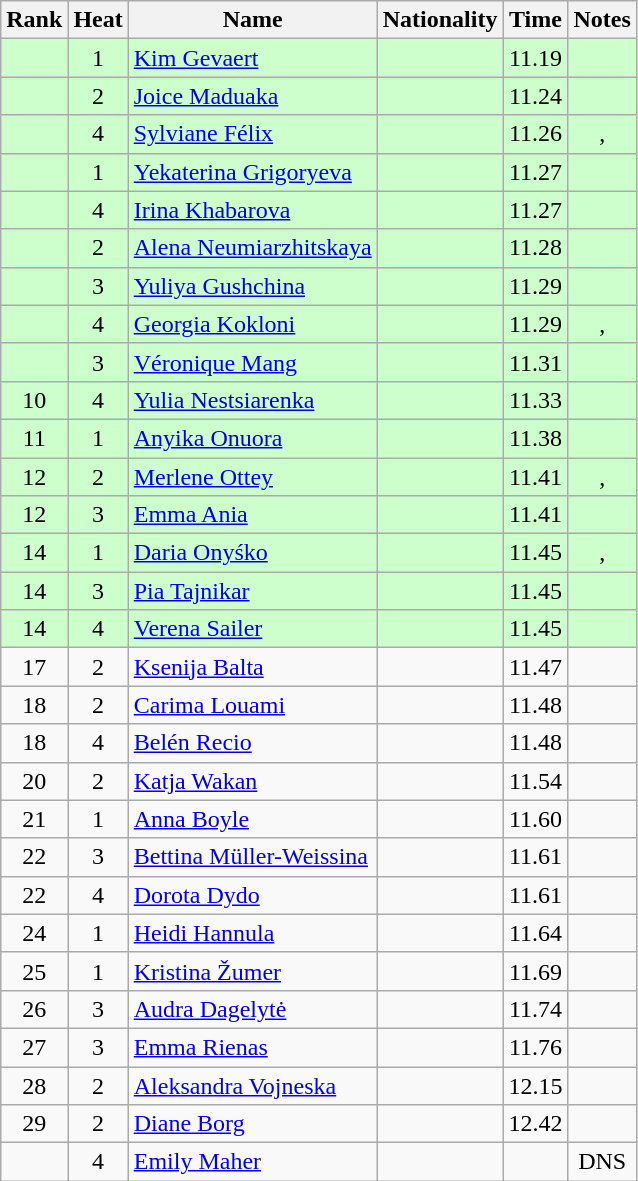<table class="wikitable sortable" style="text-align:center">
<tr>
<th>Rank</th>
<th>Heat</th>
<th>Name</th>
<th>Nationality</th>
<th>Time</th>
<th>Notes</th>
</tr>
<tr bgcolor=ccffcc>
<td></td>
<td>1</td>
<td align=left><a href='#'>Kim Gevaert</a></td>
<td align=left></td>
<td>11.19</td>
<td></td>
</tr>
<tr bgcolor=ccffcc>
<td></td>
<td>2</td>
<td align=left><a href='#'>Joice Maduaka</a></td>
<td align=left></td>
<td>11.24</td>
<td></td>
</tr>
<tr bgcolor=ccffcc>
<td></td>
<td>4</td>
<td align=left><a href='#'>Sylviane Félix</a></td>
<td align=left></td>
<td>11.26</td>
<td>, </td>
</tr>
<tr bgcolor=ccffcc>
<td></td>
<td>1</td>
<td align=left><a href='#'>Yekaterina Grigoryeva</a></td>
<td align=left></td>
<td>11.27</td>
<td></td>
</tr>
<tr bgcolor=ccffcc>
<td></td>
<td>4</td>
<td align=left><a href='#'>Irina Khabarova</a></td>
<td align=left></td>
<td>11.27</td>
<td></td>
</tr>
<tr bgcolor=ccffcc>
<td></td>
<td>2</td>
<td align=left><a href='#'>Alena Neumiarzhitskaya</a></td>
<td align=left></td>
<td>11.28</td>
<td></td>
</tr>
<tr bgcolor=ccffcc>
<td></td>
<td>3</td>
<td align=left><a href='#'>Yuliya Gushchina</a></td>
<td align=left></td>
<td>11.29</td>
<td></td>
</tr>
<tr bgcolor=ccffcc>
<td></td>
<td>4</td>
<td align=left><a href='#'>Georgia Kokloni</a></td>
<td align=left></td>
<td>11.29</td>
<td>, </td>
</tr>
<tr bgcolor=ccffcc>
<td></td>
<td>3</td>
<td align=left><a href='#'>Véronique Mang</a></td>
<td align=left></td>
<td>11.31</td>
<td></td>
</tr>
<tr bgcolor=ccffcc>
<td>10</td>
<td>4</td>
<td align=left><a href='#'>Yulia Nestsiarenka</a></td>
<td align=left></td>
<td>11.33</td>
<td></td>
</tr>
<tr bgcolor=ccffcc>
<td>11</td>
<td>1</td>
<td align=left><a href='#'>Anyika Onuora</a></td>
<td align=left></td>
<td>11.38</td>
<td></td>
</tr>
<tr bgcolor=ccffcc>
<td>12</td>
<td>2</td>
<td align=left><a href='#'>Merlene Ottey</a></td>
<td align=left></td>
<td>11.41</td>
<td>, </td>
</tr>
<tr bgcolor=ccffcc>
<td>12</td>
<td>3</td>
<td align=left><a href='#'>Emma Ania</a></td>
<td align=left></td>
<td>11.41</td>
<td></td>
</tr>
<tr bgcolor=ccffcc>
<td>14</td>
<td>1</td>
<td align=left><a href='#'>Daria Onyśko</a></td>
<td align=left></td>
<td>11.45</td>
<td>, </td>
</tr>
<tr bgcolor=ccffcc>
<td>14</td>
<td>3</td>
<td align=left><a href='#'>Pia Tajnikar</a></td>
<td align=left></td>
<td>11.45</td>
<td></td>
</tr>
<tr bgcolor=ccffcc>
<td>14</td>
<td>4</td>
<td align=left><a href='#'>Verena Sailer</a></td>
<td align=left></td>
<td>11.45</td>
<td></td>
</tr>
<tr>
<td>17</td>
<td>2</td>
<td align=left><a href='#'>Ksenija Balta</a></td>
<td align=left></td>
<td>11.47</td>
<td></td>
</tr>
<tr>
<td>18</td>
<td>2</td>
<td align=left><a href='#'>Carima Louami</a></td>
<td align=left></td>
<td>11.48</td>
<td></td>
</tr>
<tr>
<td>18</td>
<td>4</td>
<td align=left><a href='#'>Belén Recio</a></td>
<td align=left></td>
<td>11.48</td>
<td></td>
</tr>
<tr>
<td>20</td>
<td>2</td>
<td align=left><a href='#'>Katja Wakan</a></td>
<td align=left></td>
<td>11.54</td>
<td></td>
</tr>
<tr>
<td>21</td>
<td>1</td>
<td align=left><a href='#'>Anna Boyle</a></td>
<td align=left></td>
<td>11.60</td>
<td></td>
</tr>
<tr>
<td>22</td>
<td>3</td>
<td align=left><a href='#'>Bettina Müller-Weissina</a></td>
<td align=left></td>
<td>11.61</td>
<td></td>
</tr>
<tr>
<td>22</td>
<td>4</td>
<td align=left><a href='#'>Dorota Dydo</a></td>
<td align=left></td>
<td>11.61</td>
<td></td>
</tr>
<tr>
<td>24</td>
<td>1</td>
<td align=left><a href='#'>Heidi Hannula</a></td>
<td align=left></td>
<td>11.64</td>
<td></td>
</tr>
<tr>
<td>25</td>
<td>1</td>
<td align=left><a href='#'>Kristina Žumer</a></td>
<td align=left></td>
<td>11.69</td>
<td></td>
</tr>
<tr>
<td>26</td>
<td>3</td>
<td align=left><a href='#'>Audra Dagelytė</a></td>
<td align=left></td>
<td>11.74</td>
<td></td>
</tr>
<tr>
<td>27</td>
<td>3</td>
<td align=left><a href='#'>Emma Rienas</a></td>
<td align=left></td>
<td>11.76</td>
<td></td>
</tr>
<tr>
<td>28</td>
<td>2</td>
<td align=left><a href='#'>Aleksandra Vojneska</a></td>
<td align=left></td>
<td>12.15</td>
<td></td>
</tr>
<tr>
<td>29</td>
<td>2</td>
<td align=left><a href='#'>Diane Borg</a></td>
<td align=left></td>
<td>12.42</td>
<td></td>
</tr>
<tr>
<td></td>
<td>4</td>
<td align=left><a href='#'>Emily Maher</a></td>
<td align=left></td>
<td></td>
<td>DNS</td>
</tr>
</table>
